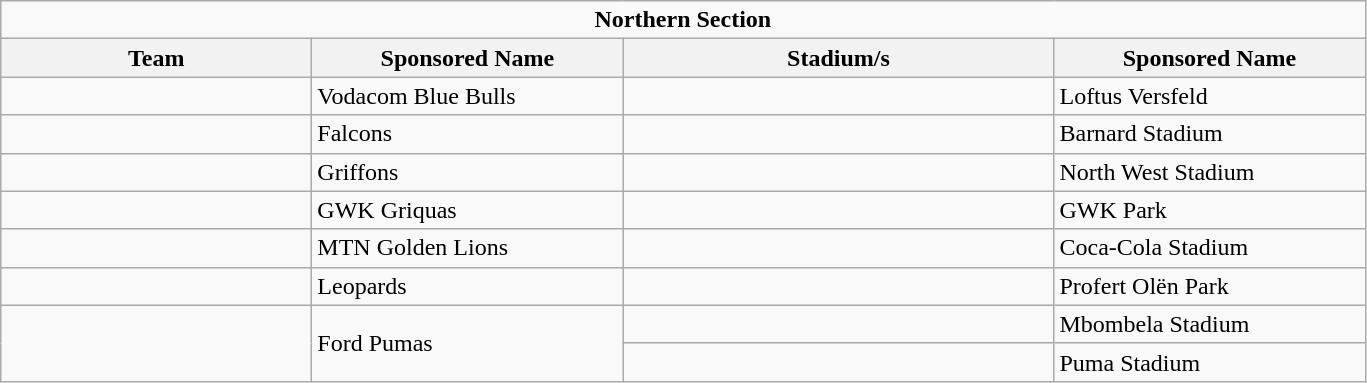<table class="wikitable">
<tr>
<td colspan=4 align=center><strong>Northern Section</strong></td>
</tr>
<tr>
<th width="200">Team</th>
<th width="200">Sponsored Name</th>
<th width="280">Stadium/s</th>
<th width="200">Sponsored Name</th>
</tr>
<tr>
<td></td>
<td>Vodacom Blue Bulls</td>
<td></td>
<td>Loftus Versfeld</td>
</tr>
<tr>
<td></td>
<td>Falcons</td>
<td></td>
<td>Barnard Stadium</td>
</tr>
<tr>
<td></td>
<td>Griffons</td>
<td></td>
<td>North West Stadium</td>
</tr>
<tr>
<td></td>
<td>GWK Griquas</td>
<td></td>
<td>GWK Park</td>
</tr>
<tr>
<td></td>
<td>MTN Golden Lions</td>
<td></td>
<td>Coca-Cola Stadium</td>
</tr>
<tr>
<td></td>
<td>Leopards</td>
<td></td>
<td>Profert Olën Park</td>
</tr>
<tr>
<td rowspan = 2></td>
<td rowspan = 2>Ford Pumas</td>
<td></td>
<td>Mbombela Stadium</td>
</tr>
<tr>
<td></td>
<td>Puma Stadium</td>
</tr>
</table>
